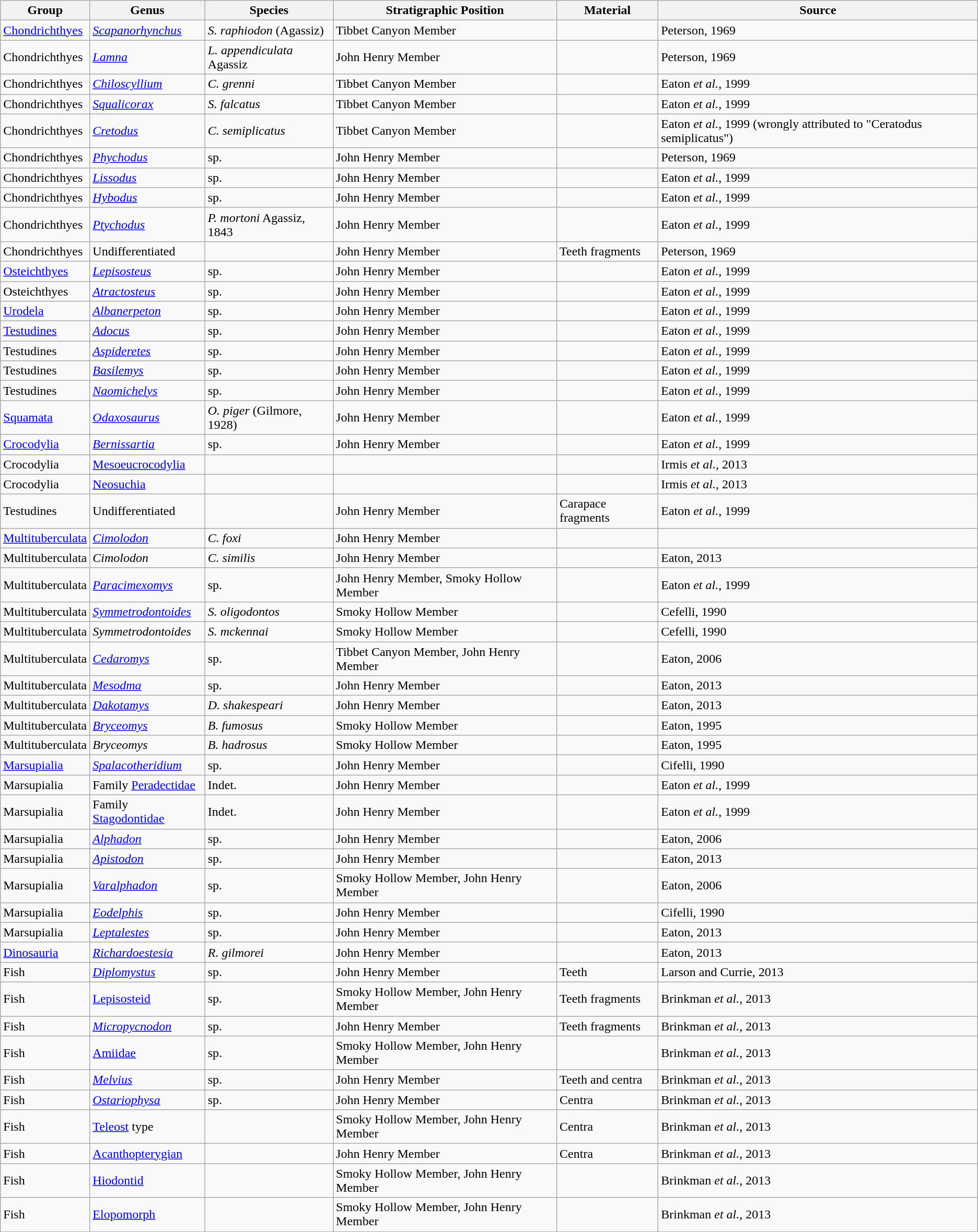<table class="wikitable">
<tr>
<th>Group</th>
<th>Genus</th>
<th>Species</th>
<th>Stratigraphic Position</th>
<th>Material</th>
<th>Source</th>
</tr>
<tr>
<td><a href='#'>Chondrichthyes</a></td>
<td><em><a href='#'>Scapanorhynchus</a></em></td>
<td><em>S. raphiodon</em> (Agassiz)</td>
<td>Tibbet Canyon Member</td>
<td></td>
<td>Peterson, 1969</td>
</tr>
<tr>
<td>Chondrichthyes</td>
<td><em><a href='#'>Lamna</a></em></td>
<td><em>L. appendiculata</em> Agassiz</td>
<td>John Henry Member</td>
<td></td>
<td>Peterson, 1969</td>
</tr>
<tr>
<td>Chondrichthyes</td>
<td><em><a href='#'>Chiloscyllium</a></em></td>
<td><em>C. grenni</em></td>
<td>Tibbet Canyon Member</td>
<td></td>
<td>Eaton <em>et al.</em>, 1999</td>
</tr>
<tr>
<td>Chondrichthyes</td>
<td><em><a href='#'>Squalicorax</a></em></td>
<td><em>S. falcatus</em></td>
<td>Tibbet Canyon Member</td>
<td></td>
<td>Eaton <em>et al.</em>, 1999</td>
</tr>
<tr>
<td>Chondrichthyes</td>
<td><em><a href='#'>Cretodus</a></em></td>
<td><em>C. semiplicatus</em></td>
<td>Tibbet Canyon Member</td>
<td></td>
<td>Eaton <em>et al.</em>, 1999 (wrongly attributed to "Ceratodus semiplicatus")</td>
</tr>
<tr>
<td>Chondrichthyes</td>
<td><em><a href='#'>Phychodus</a></em></td>
<td>sp.</td>
<td>John Henry Member</td>
<td></td>
<td>Peterson, 1969</td>
</tr>
<tr>
<td>Chondrichthyes</td>
<td><em><a href='#'>Lissodus</a></em></td>
<td>sp.</td>
<td>John Henry Member</td>
<td></td>
<td>Eaton <em>et al.</em>, 1999</td>
</tr>
<tr>
<td>Chondrichthyes</td>
<td><em><a href='#'>Hybodus</a></em></td>
<td>sp.</td>
<td>John Henry Member</td>
<td></td>
<td>Eaton <em>et al.</em>, 1999</td>
</tr>
<tr>
<td>Chondrichthyes</td>
<td><em><a href='#'>Ptychodus</a></em></td>
<td><em>P. mortoni</em>  Agassiz, 1843</td>
<td>John Henry Member</td>
<td></td>
<td>Eaton <em>et al.</em>, 1999</td>
</tr>
<tr>
<td>Chondrichthyes</td>
<td>Undifferentiated</td>
<td></td>
<td>John Henry Member</td>
<td>Teeth fragments</td>
<td>Peterson, 1969</td>
</tr>
<tr>
<td><a href='#'>Osteichthyes</a></td>
<td><em><a href='#'>Lepisosteus</a></em></td>
<td>sp.</td>
<td>John Henry Member</td>
<td></td>
<td>Eaton <em>et al.</em>, 1999</td>
</tr>
<tr>
<td>Osteichthyes</td>
<td><em><a href='#'>Atractosteus</a></em></td>
<td>sp.</td>
<td>John Henry Member</td>
<td></td>
<td>Eaton <em>et al.</em>, 1999</td>
</tr>
<tr>
<td><a href='#'>Urodela</a></td>
<td><em><a href='#'>Albanerpeton</a></em></td>
<td>sp.</td>
<td>John Henry Member</td>
<td></td>
<td>Eaton <em>et al.</em>, 1999</td>
</tr>
<tr>
<td><a href='#'>Testudines</a></td>
<td><em><a href='#'>Adocus</a></em></td>
<td>sp.</td>
<td>John Henry Member</td>
<td></td>
<td>Eaton <em>et al.</em>, 1999</td>
</tr>
<tr>
<td>Testudines</td>
<td><em><a href='#'>Aspideretes</a></em></td>
<td>sp.</td>
<td>John Henry Member</td>
<td></td>
<td>Eaton <em>et al.</em>, 1999</td>
</tr>
<tr>
<td>Testudines</td>
<td><em><a href='#'>Basilemys</a></em></td>
<td>sp.</td>
<td>John Henry Member</td>
<td></td>
<td>Eaton <em>et al.</em>, 1999</td>
</tr>
<tr>
<td>Testudines</td>
<td><em><a href='#'>Naomichelys</a></em></td>
<td>sp.</td>
<td>John Henry Member</td>
<td></td>
<td>Eaton <em>et al.</em>, 1999</td>
</tr>
<tr>
<td><a href='#'>Squamata</a></td>
<td><em><a href='#'>Odaxosaurus</a></em></td>
<td><em>O.  piger</em> (Gilmore, 1928)</td>
<td>John Henry Member</td>
<td></td>
<td>Eaton <em>et al.</em>, 1999</td>
</tr>
<tr>
<td><a href='#'>Crocodylia</a></td>
<td><em><a href='#'>Bernissartia</a></em></td>
<td>sp.</td>
<td>John Henry Member</td>
<td></td>
<td>Eaton <em>et al.</em>, 1999</td>
</tr>
<tr>
<td>Crocodylia</td>
<td><a href='#'>Mesoeucrocodylia</a></td>
<td></td>
<td></td>
<td></td>
<td>Irmis <em>et al.</em>, 2013</td>
</tr>
<tr>
<td>Crocodylia</td>
<td><a href='#'>Neosuchia</a></td>
<td></td>
<td></td>
<td></td>
<td>Irmis <em>et al.</em>, 2013</td>
</tr>
<tr>
<td>Testudines</td>
<td>Undifferentiated</td>
<td></td>
<td>John Henry Member</td>
<td>Carapace fragments</td>
<td>Eaton <em>et al.</em>, 1999</td>
</tr>
<tr>
<td><a href='#'>Multituberculata</a></td>
<td><em><a href='#'>Cimolodon</a></em></td>
<td><em>C. foxi</em></td>
<td>John Henry Member</td>
<td></td>
<td></td>
</tr>
<tr>
<td>Multituberculata</td>
<td><em>Cimolodon</em></td>
<td><em>C. similis</em></td>
<td>John Henry Member</td>
<td></td>
<td>Eaton, 2013</td>
</tr>
<tr>
<td>Multituberculata</td>
<td><em><a href='#'>Paracimexomys</a></em></td>
<td>sp.</td>
<td>John Henry Member, Smoky Hollow Member</td>
<td></td>
<td>Eaton <em>et al.</em>, 1999</td>
</tr>
<tr>
<td>Multituberculata</td>
<td><em><a href='#'>Symmetrodontoides</a></em></td>
<td><em>S. oligodontos</em></td>
<td>Smoky Hollow Member</td>
<td></td>
<td>Cefelli, 1990</td>
</tr>
<tr>
<td>Multituberculata</td>
<td><em>Symmetrodontoides</em></td>
<td><em>S. mckennai</em></td>
<td>Smoky Hollow Member</td>
<td></td>
<td>Cefelli, 1990</td>
</tr>
<tr>
<td>Multituberculata</td>
<td><em><a href='#'>Cedaromys</a></em></td>
<td>sp.</td>
<td>Tibbet Canyon Member, John Henry Member</td>
<td></td>
<td>Eaton, 2006</td>
</tr>
<tr>
<td>Multituberculata</td>
<td><em><a href='#'>Mesodma</a></em></td>
<td>sp.</td>
<td>John Henry Member</td>
<td></td>
<td>Eaton, 2013</td>
</tr>
<tr>
<td>Multituberculata</td>
<td><em><a href='#'>Dakotamys</a></em></td>
<td><em>D. shakespeari</em></td>
<td>John Henry Member</td>
<td></td>
<td>Eaton, 2013</td>
</tr>
<tr>
<td>Multituberculata</td>
<td><em><a href='#'>Bryceomys</a></em></td>
<td><em>B. fumosus</em></td>
<td>Smoky Hollow Member</td>
<td></td>
<td>Eaton, 1995</td>
</tr>
<tr>
<td>Multituberculata</td>
<td><em> Bryceomys</em></td>
<td><em>B. hadrosus</em></td>
<td>Smoky Hollow Member</td>
<td></td>
<td>Eaton, 1995</td>
</tr>
<tr>
<td><a href='#'>Marsupialia</a></td>
<td><em><a href='#'>Spalacotheridium</a></em></td>
<td>sp.</td>
<td>John Henry Member</td>
<td></td>
<td>Cifelli, 1990</td>
</tr>
<tr>
<td>Marsupialia</td>
<td>Family <a href='#'>Peradectidae</a></td>
<td>Indet.</td>
<td>John Henry Member</td>
<td></td>
<td>Eaton <em>et al.</em>, 1999</td>
</tr>
<tr>
<td>Marsupialia</td>
<td>Family <a href='#'>Stagodontidae</a></td>
<td>Indet.</td>
<td>John Henry Member</td>
<td></td>
<td>Eaton <em>et al.</em>, 1999</td>
</tr>
<tr>
<td>Marsupialia</td>
<td><em><a href='#'>Alphadon</a></em></td>
<td>sp.</td>
<td>John Henry Member</td>
<td></td>
<td>Eaton, 2006</td>
</tr>
<tr>
<td>Marsupialia</td>
<td><em><a href='#'>Apistodon</a></em></td>
<td>sp.</td>
<td>John Henry Member</td>
<td></td>
<td>Eaton, 2013</td>
</tr>
<tr>
<td>Marsupialia</td>
<td><em><a href='#'>Varalphadon</a></em></td>
<td>sp.</td>
<td>Smoky Hollow Member, John Henry Member</td>
<td></td>
<td>Eaton, 2006</td>
</tr>
<tr>
<td>Marsupialia</td>
<td><em><a href='#'>Eodelphis</a></em></td>
<td>sp.</td>
<td>John Henry Member</td>
<td></td>
<td>Cifelli, 1990</td>
</tr>
<tr>
<td>Marsupialia</td>
<td><em><a href='#'>Leptalestes</a></em></td>
<td>sp.</td>
<td>John Henry Member</td>
<td></td>
<td>Eaton, 2013</td>
</tr>
<tr>
<td><a href='#'>Dinosauria</a></td>
<td><em><a href='#'>Richardoestesia</a></em></td>
<td><em>R. gilmorei</em></td>
<td>John Henry Member</td>
<td></td>
<td>Eaton, 2013</td>
</tr>
<tr>
<td>Fish</td>
<td><em><a href='#'>Diplomystus</a></em></td>
<td>sp.</td>
<td>John Henry Member</td>
<td>Teeth</td>
<td>Larson and Currie, 2013</td>
</tr>
<tr>
<td>Fish</td>
<td><a href='#'>Lepisosteid</a></td>
<td>sp.</td>
<td>Smoky Hollow Member, John Henry Member</td>
<td>Teeth fragments</td>
<td>Brinkman <em>et al.</em>, 2013</td>
</tr>
<tr>
<td>Fish</td>
<td><em><a href='#'>Micropycnodon</a></em></td>
<td>sp.</td>
<td>John Henry Member</td>
<td>Teeth fragments</td>
<td>Brinkman <em>et al.</em>, 2013</td>
</tr>
<tr>
<td>Fish</td>
<td><a href='#'>Amiidae</a></td>
<td>sp.</td>
<td>Smoky Hollow Member, John Henry Member</td>
<td></td>
<td>Brinkman <em>et al.</em>, 2013</td>
</tr>
<tr>
<td>Fish</td>
<td><em><a href='#'>Melvius</a></em></td>
<td>sp.</td>
<td>John Henry Member</td>
<td>Teeth and centra</td>
<td>Brinkman <em>et al.</em>, 2013</td>
</tr>
<tr>
<td>Fish</td>
<td><em><a href='#'>Ostariophysa</a></em></td>
<td>sp.</td>
<td>John Henry Member</td>
<td>Centra</td>
<td>Brinkman <em>et al.</em>, 2013</td>
</tr>
<tr>
<td>Fish</td>
<td><a href='#'>Teleost</a> type</td>
<td></td>
<td>Smoky Hollow Member, John Henry Member</td>
<td>Centra</td>
<td>Brinkman <em>et al.</em>, 2013</td>
</tr>
<tr>
<td>Fish</td>
<td><a href='#'>Acanthopterygian</a></td>
<td></td>
<td>John Henry Member</td>
<td>Centra</td>
<td>Brinkman <em>et al.</em>, 2013</td>
</tr>
<tr>
<td>Fish</td>
<td><a href='#'>Hiodontid</a></td>
<td></td>
<td>Smoky Hollow Member, John Henry Member</td>
<td></td>
<td>Brinkman <em>et al.</em>, 2013</td>
</tr>
<tr>
<td>Fish</td>
<td><a href='#'>Elopomorph</a></td>
<td></td>
<td>Smoky Hollow Member, John Henry Member</td>
<td></td>
<td>Brinkman <em>et al.</em>, 2013</td>
</tr>
</table>
